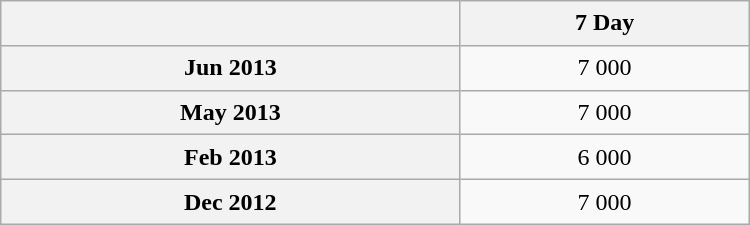<table class="wikitable sortable" style="text-align:center; width:500px; height:150px;">
<tr>
<th></th>
<th>7 Day</th>
</tr>
<tr>
<th scope="row">Jun 2013</th>
<td>7 000</td>
</tr>
<tr>
<th scope="row">May 2013</th>
<td>7 000</td>
</tr>
<tr>
<th scope="row">Feb 2013</th>
<td>6 000</td>
</tr>
<tr>
<th scope="row">Dec 2012</th>
<td>7 000</td>
</tr>
</table>
